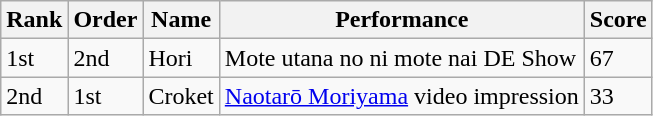<table class="wikitable">
<tr>
<th>Rank</th>
<th>Order</th>
<th>Name</th>
<th>Performance</th>
<th>Score</th>
</tr>
<tr>
<td>1st</td>
<td>2nd</td>
<td>Hori</td>
<td>Mote utana no ni mote nai DE Show</td>
<td>67</td>
</tr>
<tr>
<td>2nd</td>
<td>1st</td>
<td>Croket</td>
<td><a href='#'>Naotarō Moriyama</a> video impression</td>
<td>33</td>
</tr>
</table>
